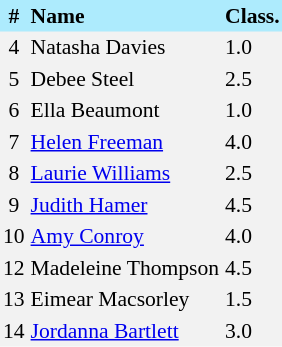<table border=0 cellpadding=2 cellspacing=0  |- bgcolor=#F2F2F2 style="text-align:center; font-size:90%;">
<tr bgcolor=#ADEBFD>
<th>#</th>
<th align=left>Name</th>
<th align=left>Class.</th>
</tr>
<tr>
<td>4</td>
<td align=left>Natasha Davies</td>
<td align=left>1.0</td>
</tr>
<tr>
<td>5</td>
<td align=left>Debee Steel</td>
<td align=left>2.5</td>
</tr>
<tr>
<td>6</td>
<td align=left>Ella Beaumont</td>
<td align=left>1.0</td>
</tr>
<tr>
<td>7</td>
<td align=left><a href='#'>Helen Freeman</a></td>
<td align=left>4.0</td>
</tr>
<tr>
<td>8</td>
<td align=left><a href='#'>Laurie Williams</a></td>
<td align=left>2.5</td>
</tr>
<tr>
<td>9</td>
<td align=left><a href='#'>Judith Hamer</a></td>
<td align=left>4.5</td>
</tr>
<tr>
<td>10</td>
<td align=left><a href='#'>Amy Conroy</a></td>
<td align=left>4.0</td>
</tr>
<tr>
<td>12</td>
<td align=left>Madeleine Thompson</td>
<td align=left>4.5</td>
</tr>
<tr>
<td>13</td>
<td align=left>Eimear Macsorley</td>
<td align=left>1.5</td>
</tr>
<tr>
<td>14</td>
<td align=left><a href='#'>Jordanna Bartlett</a></td>
<td align=left>3.0</td>
</tr>
</table>
